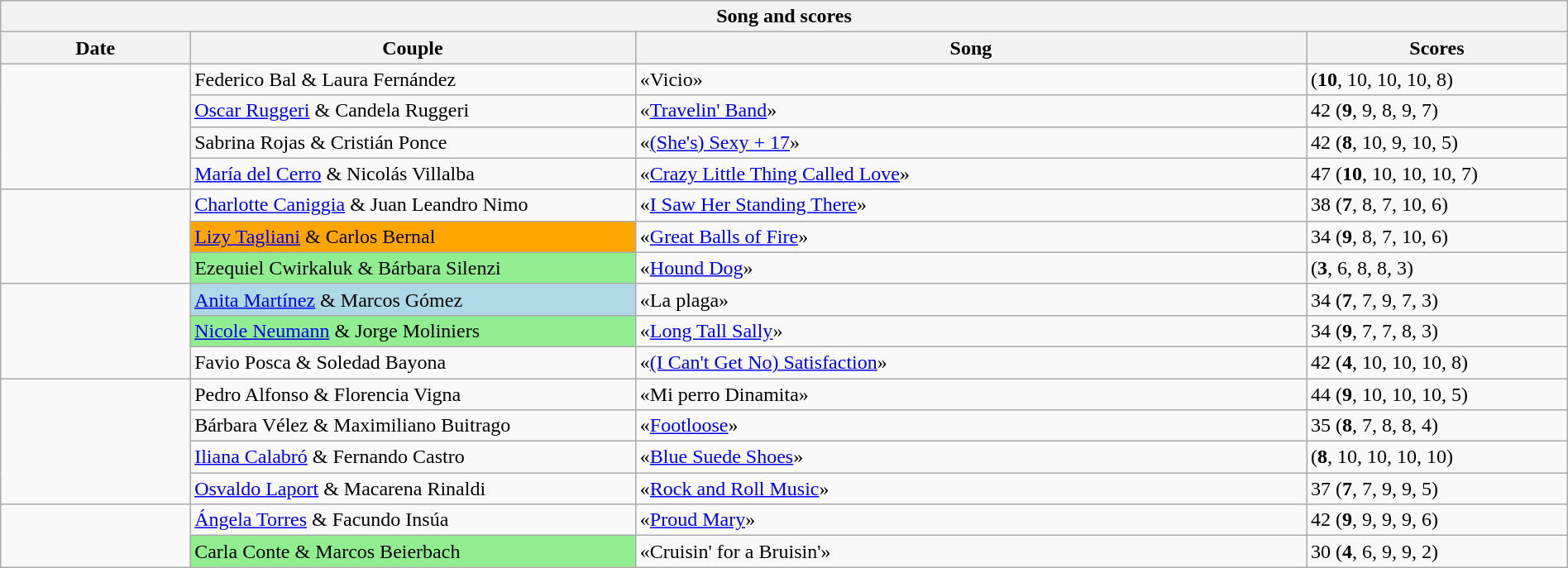<table class="wikitable collapsible collapsed" style=" text-align: align; width: 100%;">
<tr>
<th colspan="11" style="with: 100%;" align="center">Song and scores</th>
</tr>
<tr>
<th width=85>Date</th>
<th width=210>Couple</th>
<th width=320>Song</th>
<th width=120>Scores</th>
</tr>
<tr>
<td rowspan="4"></td>
<td bgcolor="">Federico Bal & Laura Fernández</td>
<td>«Vicio» </td>
<td> (<strong>10</strong>, 10, 10, 10, 8)</td>
</tr>
<tr>
<td bgcolor=""><a href='#'>Oscar Ruggeri</a> & Candela Ruggeri</td>
<td>«<a href='#'>Travelin' Band</a>» </td>
<td>42 (<strong>9</strong>, 9, 8, 9, 7)</td>
</tr>
<tr>
<td bgcolor="">Sabrina Rojas & Cristián Ponce</td>
<td>«<a href='#'>(She's) Sexy + 17</a>» </td>
<td>42 (<strong>8</strong>, 10, 9, 10, 5)</td>
</tr>
<tr>
<td bgcolor=""><a href='#'>María del Cerro</a> & Nicolás Villalba</td>
<td>«<a href='#'>Crazy Little Thing Called Love</a>» </td>
<td>47 (<strong>10</strong>, 10, 10, 10, 7)</td>
</tr>
<tr>
<td rowspan="3"></td>
<td bgcolor=""><a href='#'>Charlotte Caniggia</a> & Juan Leandro Nimo</td>
<td>«<a href='#'>I Saw Her Standing There</a>» </td>
<td>38 (<strong>7</strong>, 8, 7, 10, 6)</td>
</tr>
<tr>
<td bgcolor="orange"><a href='#'>Lizy Tagliani</a> & Carlos Bernal</td>
<td>«<a href='#'>Great Balls of Fire</a>» </td>
<td>34 (<strong>9</strong>, 8, 7, 10, 6)</td>
</tr>
<tr>
<td bgcolor="lightgreen">Ezequiel Cwirkaluk & Bárbara Silenzi</td>
<td>«<a href='#'>Hound Dog</a>» </td>
<td> (<strong>3</strong>, 6, 8, 8, 3)</td>
</tr>
<tr>
<td rowspan="3"></td>
<td bgcolor="lightblue"><a href='#'>Anita Martínez</a> & Marcos Gómez</td>
<td>«La plaga» </td>
<td>34 (<strong>7</strong>, 7, 9, 7, 3)</td>
</tr>
<tr>
<td bgcolor="lightgreen"><a href='#'>Nicole Neumann</a> & Jorge Moliniers</td>
<td>«<a href='#'>Long Tall Sally</a>» </td>
<td>34 (<strong>9</strong>, 7, 7, 8, 3)</td>
</tr>
<tr>
<td bgcolor="">Favio Posca & Soledad Bayona</td>
<td>«<a href='#'>(I Can't Get No) Satisfaction</a>» </td>
<td>42 (<strong>4</strong>, 10, 10, 10, 8)</td>
</tr>
<tr>
<td rowspan="4"></td>
<td bgcolor="">Pedro Alfonso & Florencia Vigna</td>
<td>«Mi perro Dinamita» </td>
<td>44 (<strong>9</strong>, 10, 10, 10, 5)</td>
</tr>
<tr>
<td bgcolor="">Bárbara Vélez & Maximiliano Buitrago</td>
<td>«<a href='#'>Footloose</a>» </td>
<td>35 (<strong>8</strong>, 7, 8, 8, 4)</td>
</tr>
<tr>
<td bgcolor=""><a href='#'>Iliana Calabró</a> & Fernando Castro</td>
<td>«<a href='#'>Blue Suede Shoes</a>» </td>
<td> (<strong>8</strong>, 10, 10, 10, 10)</td>
</tr>
<tr>
<td bgcolor=""><a href='#'>Osvaldo Laport</a> & Macarena Rinaldi</td>
<td>«<a href='#'>Rock and Roll Music</a>» </td>
<td>37 (<strong>7</strong>, 7, 9, 9, 5)</td>
</tr>
<tr>
<td rowspan="2"></td>
<td bgcolor=""><a href='#'>Ángela Torres</a> & Facundo Insúa</td>
<td>«<a href='#'>Proud Mary</a>» </td>
<td>42 (<strong>9</strong>, 9, 9, 9, 6)</td>
</tr>
<tr>
<td bgcolor="lightgreen">Carla Conte & Marcos Beierbach</td>
<td>«Cruisin' for a Bruisin'» </td>
<td>30 (<strong>4</strong>, 6, 9, 9, 2)</td>
</tr>
</table>
